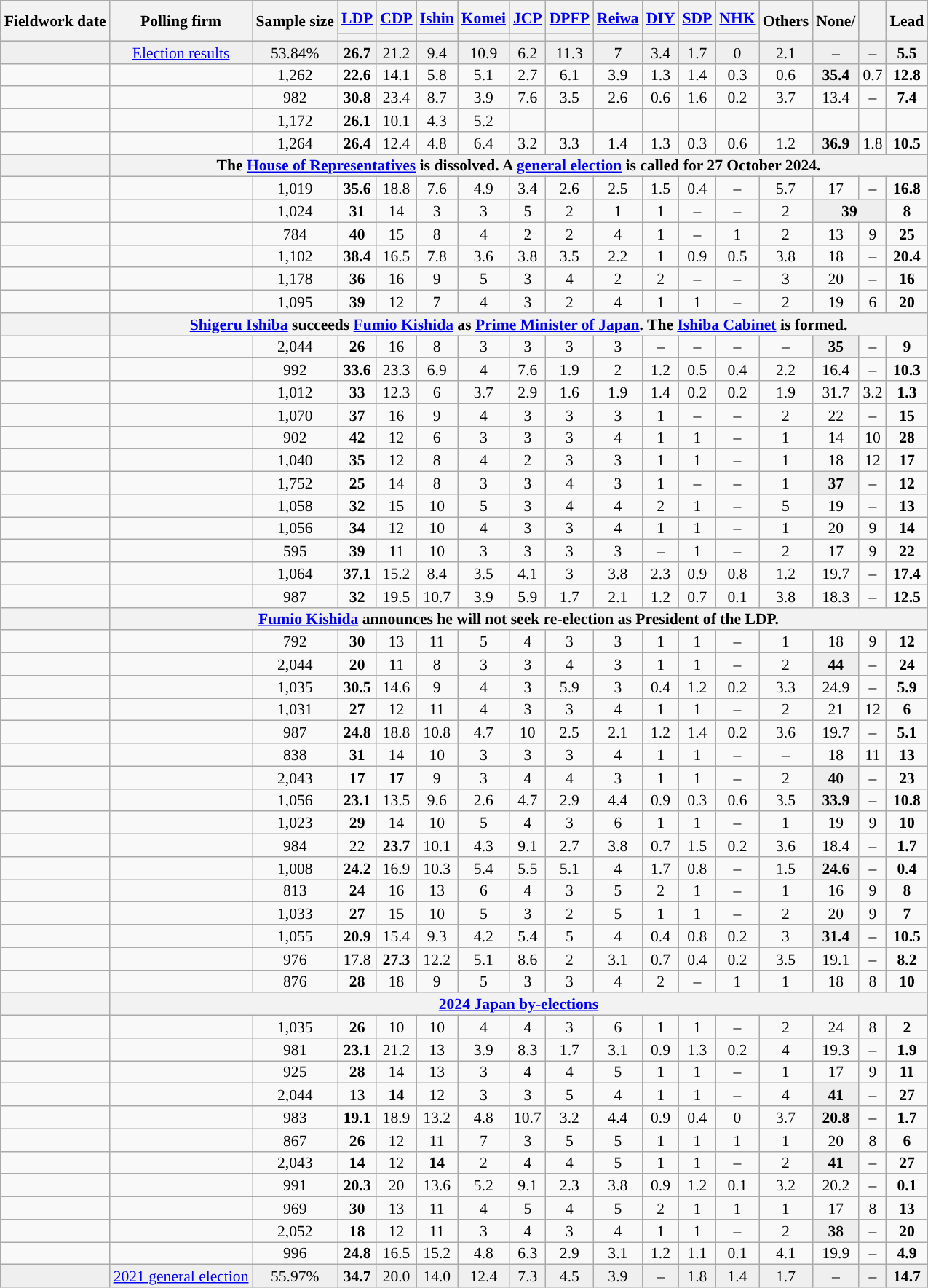<table class="wikitable mw-datatable sortable mw-collapsible" style="text-align:center;font-size:90%;line-height:14px;">
<tr style="height:30px; background-color:#8B8B8B">
<th rowspan="2" class="unsortable">Fieldwork date</th>
<th rowspan="2" class="unsortable">Polling firm</th>
<th rowspan="2" class="unsortable">Sample size</th>
<th class="unsortable"><a href='#'>LDP</a></th>
<th class="unsortable"><a href='#'>CDP</a></th>
<th class="unsortable"><a href='#'>Ishin</a></th>
<th class="unsortable"><a href='#'>Komei</a></th>
<th class="unsortable"><a href='#'>JCP</a></th>
<th class="unsortable"><a href='#'>DPFP</a></th>
<th class="unsortable"><a href='#'>Reiwa</a></th>
<th class="unsortable"><a href='#'>DIY</a></th>
<th class="unsortable"><a href='#'>SDP</a></th>
<th class="unsortable"><a href='#'>NHK</a></th>
<th rowspan="2" class="unsortable">Others</th>
<th rowspan="2" class="unsortable">None/</th>
<th rowspan="2" class="unsortable"></th>
<th rowspan="2" class="unsortable">Lead</th>
</tr>
<tr>
<th data-sort-type="number" style="background:"></th>
<th data-sort-type="number" style="background:"></th>
<th data-sort-type="number" style="background:"></th>
<th data-sort-type="number" style="background:"></th>
<th data-sort-type="number" style="background:"></th>
<th data-sort-type="number" style="background:"></th>
<th data-sort-type="number" style="background:"></th>
<th data-sort-type="number" style="background:"></th>
<th data-sort-type="number" style="background:"></th>
<th data-sort-type="number" style="background:"></th>
</tr>
<tr style="background:#EFEFEF;">
<td></td>
<td><a href='#'>Election results</a></td>
<td>53.84%</td>
<td><strong>26.7</strong></td>
<td>21.2</td>
<td>9.4</td>
<td>10.9</td>
<td>6.2</td>
<td>11.3</td>
<td>7</td>
<td>3.4</td>
<td>1.7</td>
<td>0</td>
<td>2.1</td>
<td>–</td>
<td>–</td>
<td style="background:"><strong>5.5</strong></td>
</tr>
<tr>
<td></td>
<td></td>
<td>1,262</td>
<td><strong>22.6</strong></td>
<td>14.1</td>
<td>5.8</td>
<td>5.1</td>
<td>2.7</td>
<td>6.1</td>
<td>3.9</td>
<td>1.3</td>
<td>1.4</td>
<td>0.3</td>
<td>0.6</td>
<td style="background:#EEEEEE;"><strong>35.4</strong></td>
<td>0.7</td>
<td style="background:"><strong>12.8</strong></td>
</tr>
<tr>
<td></td>
<td></td>
<td>982</td>
<td><strong>30.8</strong></td>
<td>23.4</td>
<td>8.7</td>
<td>3.9</td>
<td>7.6</td>
<td>3.5</td>
<td>2.6</td>
<td>0.6</td>
<td>1.6</td>
<td>0.2</td>
<td>3.7</td>
<td>13.4</td>
<td>–</td>
<td style="background:"><strong>7.4</strong></td>
</tr>
<tr>
<td></td>
<td></td>
<td>1,172</td>
<td><strong>26.1</strong></td>
<td>10.1</td>
<td>4.3</td>
<td>5.2</td>
<td></td>
<td></td>
<td></td>
<td></td>
<td></td>
<td></td>
<td></td>
<td></td>
<td></td>
<td></td>
</tr>
<tr>
<td></td>
<td></td>
<td>1,264</td>
<td><strong>26.4</strong></td>
<td>12.4</td>
<td>4.8</td>
<td>6.4</td>
<td>3.2</td>
<td>3.3</td>
<td>1.4</td>
<td>1.3</td>
<td>0.3</td>
<td>0.6</td>
<td>1.2</td>
<td style="background:#EEEEEE;"><strong>36.9</strong></td>
<td>1.8</td>
<td style="background:"><strong>10.5</strong></td>
</tr>
<tr>
<th></th>
<th colspan="16">The <a href='#'>House of Representatives</a> is dissolved. A <a href='#'>general election</a> is called for 27 October 2024.</th>
</tr>
<tr>
<td></td>
<td></td>
<td>1,019</td>
<td><strong>35.6</strong></td>
<td>18.8</td>
<td>7.6</td>
<td>4.9</td>
<td>3.4</td>
<td>2.6</td>
<td>2.5</td>
<td>1.5</td>
<td>0.4</td>
<td>–</td>
<td>5.7</td>
<td>17</td>
<td>–</td>
<td style="background:"><strong>16.8</strong></td>
</tr>
<tr>
<td></td>
<td></td>
<td>1,024</td>
<td><strong>31</strong></td>
<td>14</td>
<td>3</td>
<td>3</td>
<td>5</td>
<td>2</td>
<td>1</td>
<td>1</td>
<td>–</td>
<td>–</td>
<td>2</td>
<td colspan="2" style="background:#EEEEEE;"><strong>39</strong></td>
<td style="background:"><strong>8</strong></td>
</tr>
<tr>
<td></td>
<td></td>
<td>784</td>
<td><strong>40</strong></td>
<td>15</td>
<td>8</td>
<td>4</td>
<td>2</td>
<td>2</td>
<td>4</td>
<td>1</td>
<td>–</td>
<td>1</td>
<td>2</td>
<td>13</td>
<td>9</td>
<td style="background:"><strong>25</strong></td>
</tr>
<tr>
<td></td>
<td></td>
<td>1,102</td>
<td><strong>38.4</strong></td>
<td>16.5</td>
<td>7.8</td>
<td>3.6</td>
<td>3.8</td>
<td>3.5</td>
<td>2.2</td>
<td>1</td>
<td>0.9</td>
<td>0.5</td>
<td>3.8</td>
<td>18</td>
<td>–</td>
<td style="background:"><strong>20.4</strong></td>
</tr>
<tr>
<td></td>
<td></td>
<td>1,178</td>
<td><strong>36</strong></td>
<td>16</td>
<td>9</td>
<td>5</td>
<td>3</td>
<td>4</td>
<td>2</td>
<td>2</td>
<td>–</td>
<td>–</td>
<td>3</td>
<td>20</td>
<td>–</td>
<td style="background:"><strong>16</strong></td>
</tr>
<tr>
<td></td>
<td></td>
<td>1,095</td>
<td><strong>39</strong></td>
<td>12</td>
<td>7</td>
<td>4</td>
<td>3</td>
<td>2</td>
<td>4</td>
<td>1</td>
<td>1</td>
<td>–</td>
<td>2</td>
<td>19</td>
<td>6</td>
<td style="background:"><strong>20</strong></td>
</tr>
<tr>
<th></th>
<th colspan="16"><a href='#'>Shigeru Ishiba</a> succeeds <a href='#'>Fumio Kishida</a> as <a href='#'>Prime Minister of Japan</a>. The <a href='#'>Ishiba Cabinet</a> is formed.</th>
</tr>
<tr>
<td></td>
<td></td>
<td>2,044</td>
<td><strong>26</strong></td>
<td>16</td>
<td>8</td>
<td>3</td>
<td>3</td>
<td>3</td>
<td>3</td>
<td>–</td>
<td>–</td>
<td>–</td>
<td>–</td>
<td style="background:#EEEEEE;"><strong>35</strong></td>
<td>–</td>
<td style="background:"><strong>9</strong></td>
</tr>
<tr>
<td></td>
<td></td>
<td>992</td>
<td><strong>33.6</strong></td>
<td>23.3</td>
<td>6.9</td>
<td>4</td>
<td>7.6</td>
<td>1.9</td>
<td>2</td>
<td>1.2</td>
<td>0.5</td>
<td>0.4</td>
<td>2.2</td>
<td>16.4</td>
<td>–</td>
<td style="background:"><strong>10.3</strong></td>
</tr>
<tr>
<td></td>
<td></td>
<td>1,012</td>
<td><strong>33</strong></td>
<td>12.3</td>
<td>6</td>
<td>3.7</td>
<td>2.9</td>
<td>1.6</td>
<td>1.9</td>
<td>1.4</td>
<td>0.2</td>
<td>0.2</td>
<td>1.9</td>
<td>31.7</td>
<td>3.2</td>
<td style="background:"><strong>1.3</strong></td>
</tr>
<tr>
<td></td>
<td></td>
<td>1,070</td>
<td><strong>37</strong></td>
<td>16</td>
<td>9</td>
<td>4</td>
<td>3</td>
<td>3</td>
<td>3</td>
<td>1</td>
<td>–</td>
<td>–</td>
<td>2</td>
<td>22</td>
<td>–</td>
<td style="background:"><strong>15</strong></td>
</tr>
<tr>
<td></td>
<td></td>
<td>902</td>
<td><strong>42</strong></td>
<td>12</td>
<td>6</td>
<td>3</td>
<td>3</td>
<td>3</td>
<td>4</td>
<td>1</td>
<td>1</td>
<td>–</td>
<td>1</td>
<td>14</td>
<td>10</td>
<td style="background:"><strong>28</strong></td>
</tr>
<tr>
<td></td>
<td></td>
<td>1,040</td>
<td><strong>35</strong></td>
<td>12</td>
<td>8</td>
<td>4</td>
<td>2</td>
<td>3</td>
<td>3</td>
<td>1</td>
<td>1</td>
<td>–</td>
<td>1</td>
<td>18</td>
<td>12</td>
<td style="background:"><strong>17</strong></td>
</tr>
<tr>
<td></td>
<td></td>
<td>1,752</td>
<td><strong>25</strong></td>
<td>14</td>
<td>8</td>
<td>3</td>
<td>3</td>
<td>4</td>
<td>3</td>
<td>1</td>
<td>–</td>
<td>–</td>
<td>1</td>
<td style="background:#EEEEEE;"><strong>37</strong></td>
<td>–</td>
<td style="background:"><strong>12</strong></td>
</tr>
<tr>
<td></td>
<td></td>
<td>1,058</td>
<td><strong>32</strong></td>
<td>15</td>
<td>10</td>
<td>5</td>
<td>3</td>
<td>4</td>
<td>4</td>
<td>2</td>
<td>1</td>
<td>–</td>
<td>5</td>
<td>19</td>
<td>–</td>
<td style="background:"><strong>13</strong></td>
</tr>
<tr>
<td></td>
<td></td>
<td>1,056</td>
<td><strong>34</strong></td>
<td>12</td>
<td>10</td>
<td>4</td>
<td>3</td>
<td>3</td>
<td>4</td>
<td>1</td>
<td>1</td>
<td>–</td>
<td>1</td>
<td>20</td>
<td>9</td>
<td style="background:"><strong>14</strong></td>
</tr>
<tr>
<td></td>
<td></td>
<td>595</td>
<td><strong>39</strong></td>
<td>11</td>
<td>10</td>
<td>3</td>
<td>3</td>
<td>3</td>
<td>3</td>
<td>–</td>
<td>1</td>
<td>–</td>
<td>2</td>
<td>17</td>
<td>9</td>
<td style="background:"><strong>22</strong></td>
</tr>
<tr>
<td></td>
<td></td>
<td>1,064</td>
<td><strong>37.1</strong></td>
<td>15.2</td>
<td>8.4</td>
<td>3.5</td>
<td>4.1</td>
<td>3</td>
<td>3.8</td>
<td>2.3</td>
<td>0.9</td>
<td>0.8</td>
<td>1.2</td>
<td>19.7</td>
<td>–</td>
<td style="background:"><strong>17.4</strong></td>
</tr>
<tr>
<td></td>
<td></td>
<td>987</td>
<td><strong>32</strong></td>
<td>19.5</td>
<td>10.7</td>
<td>3.9</td>
<td>5.9</td>
<td>1.7</td>
<td>2.1</td>
<td>1.2</td>
<td>0.7</td>
<td>0.1</td>
<td>3.8</td>
<td>18.3</td>
<td>–</td>
<td style="background:"><strong>12.5</strong></td>
</tr>
<tr>
<th></th>
<th colspan="16"><a href='#'>Fumio Kishida</a> announces he will not seek re-election as President of the LDP.</th>
</tr>
<tr>
<td></td>
<td></td>
<td>792</td>
<td><strong>30</strong></td>
<td>13</td>
<td>11</td>
<td>5</td>
<td>4</td>
<td>3</td>
<td>3</td>
<td>1</td>
<td>1</td>
<td>–</td>
<td>1</td>
<td>18</td>
<td>9</td>
<td style="background:"><strong>12</strong></td>
</tr>
<tr>
<td></td>
<td></td>
<td>2,044</td>
<td><strong>20</strong></td>
<td>11</td>
<td>8</td>
<td>3</td>
<td>3</td>
<td>4</td>
<td>3</td>
<td>1</td>
<td>1</td>
<td>–</td>
<td>2</td>
<td style="background:#EEEEEE;"><strong>44</strong></td>
<td>–</td>
<td style="background:"><strong>24</strong></td>
</tr>
<tr>
<td></td>
<td></td>
<td>1,035</td>
<td><strong>30.5</strong></td>
<td>14.6</td>
<td>9</td>
<td>4</td>
<td>3</td>
<td>5.9</td>
<td>3</td>
<td>0.4</td>
<td>1.2</td>
<td>0.2</td>
<td>3.3</td>
<td>24.9</td>
<td>–</td>
<td style="background:"><strong>5.9</strong></td>
</tr>
<tr>
<td></td>
<td></td>
<td>1,031</td>
<td><strong>27</strong></td>
<td>12</td>
<td>11</td>
<td>4</td>
<td>3</td>
<td>3</td>
<td>4</td>
<td>1</td>
<td>1</td>
<td>–</td>
<td>2</td>
<td>21</td>
<td>12</td>
<td style="background:"><strong>6</strong></td>
</tr>
<tr>
<td></td>
<td></td>
<td>987</td>
<td><strong>24.8</strong></td>
<td>18.8</td>
<td>10.8</td>
<td>4.7</td>
<td>10</td>
<td>2.5</td>
<td>2.1</td>
<td>1.2</td>
<td>1.4</td>
<td>0.2</td>
<td>3.6</td>
<td>19.7</td>
<td>–</td>
<td style="background:"><strong>5.1</strong></td>
</tr>
<tr>
<td></td>
<td></td>
<td>838</td>
<td><strong>31</strong></td>
<td>14</td>
<td>10</td>
<td>3</td>
<td>3</td>
<td>3</td>
<td>4</td>
<td>1</td>
<td>1</td>
<td>–</td>
<td>–</td>
<td>18</td>
<td>11</td>
<td style="background:"><strong>13</strong></td>
</tr>
<tr>
<td></td>
<td></td>
<td>2,043</td>
<td><strong>17</strong></td>
<td><strong>17</strong></td>
<td>9</td>
<td>3</td>
<td>4</td>
<td>4</td>
<td>3</td>
<td>1</td>
<td>1</td>
<td>–</td>
<td>2</td>
<td style="background:#EEEEEE;"><strong>40</strong></td>
<td>–</td>
<td style="background:"><strong>23</strong></td>
</tr>
<tr>
<td></td>
<td></td>
<td>1,056</td>
<td><strong>23.1</strong></td>
<td>13.5</td>
<td>9.6</td>
<td>2.6</td>
<td>4.7</td>
<td>2.9</td>
<td>4.4</td>
<td>0.9</td>
<td>0.3</td>
<td>0.6</td>
<td>3.5</td>
<td style="background:#EEEEEE;"><strong>33.9</strong></td>
<td>–</td>
<td style="background:"><strong>10.8</strong></td>
</tr>
<tr>
<td></td>
<td></td>
<td>1,023</td>
<td><strong>29</strong></td>
<td>14</td>
<td>10</td>
<td>5</td>
<td>4</td>
<td>3</td>
<td>6</td>
<td>1</td>
<td>1</td>
<td>–</td>
<td>1</td>
<td>19</td>
<td>9</td>
<td style="background:"><strong>10</strong></td>
</tr>
<tr>
<td></td>
<td></td>
<td>984</td>
<td>22</td>
<td><strong>23.7</strong></td>
<td>10.1</td>
<td>4.3</td>
<td>9.1</td>
<td>2.7</td>
<td>3.8</td>
<td>0.7</td>
<td>1.5</td>
<td>0.2</td>
<td>3.6</td>
<td>18.4</td>
<td>–</td>
<td style="background:"><strong>1.7</strong></td>
</tr>
<tr>
<td></td>
<td></td>
<td>1,008</td>
<td><strong>24.2</strong></td>
<td>16.9</td>
<td>10.3</td>
<td>5.4</td>
<td>5.5</td>
<td>5.1</td>
<td>4</td>
<td>1.7</td>
<td>0.8</td>
<td>–</td>
<td>1.5</td>
<td style="background:#EEEEEE;"><strong>24.6</strong></td>
<td>–</td>
<td style="background:"><strong>0.4</strong></td>
</tr>
<tr>
<td></td>
<td></td>
<td>813</td>
<td><strong>24</strong></td>
<td>16</td>
<td>13</td>
<td>6</td>
<td>4</td>
<td>3</td>
<td>5</td>
<td>2</td>
<td>1</td>
<td>–</td>
<td>1</td>
<td>16</td>
<td>9</td>
<td style="background:"><strong>8</strong></td>
</tr>
<tr>
<td></td>
<td></td>
<td>1,033</td>
<td><strong>27</strong></td>
<td>15</td>
<td>10</td>
<td>5</td>
<td>3</td>
<td>2</td>
<td>5</td>
<td>1</td>
<td>1</td>
<td>–</td>
<td>2</td>
<td>20</td>
<td>9</td>
<td style="background:"><strong>7</strong></td>
</tr>
<tr>
<td></td>
<td></td>
<td>1,055</td>
<td><strong>20.9</strong></td>
<td>15.4</td>
<td>9.3</td>
<td>4.2</td>
<td>5.4</td>
<td>5</td>
<td>4</td>
<td>0.4</td>
<td>0.8</td>
<td>0.2</td>
<td>3</td>
<td style="background:#EEEEEE;"><strong>31.4</strong></td>
<td>–</td>
<td style="background:"><strong>10.5</strong></td>
</tr>
<tr>
<td></td>
<td></td>
<td>976</td>
<td>17.8</td>
<td><strong>27.3</strong></td>
<td>12.2</td>
<td>5.1</td>
<td>8.6</td>
<td>2</td>
<td>3.1</td>
<td>0.7</td>
<td>0.4</td>
<td>0.2</td>
<td>3.5</td>
<td>19.1</td>
<td>–</td>
<td style="background:"><strong>8.2</strong></td>
</tr>
<tr>
<td></td>
<td></td>
<td>876</td>
<td><strong>28</strong></td>
<td>18</td>
<td>9</td>
<td>5</td>
<td>3</td>
<td>3</td>
<td>4</td>
<td>2</td>
<td>–</td>
<td>1</td>
<td>1</td>
<td>18</td>
<td>8</td>
<td style="background:"><strong>10</strong></td>
</tr>
<tr>
<th></th>
<th colspan="16"><a href='#'>2024 Japan by-elections</a></th>
</tr>
<tr>
<td></td>
<td></td>
<td>1,035</td>
<td><strong>26</strong></td>
<td>10</td>
<td>10</td>
<td>4</td>
<td>4</td>
<td>3</td>
<td>6</td>
<td>1</td>
<td>1</td>
<td>–</td>
<td>2</td>
<td>24</td>
<td>8</td>
<td style="background:"><strong>2</strong></td>
</tr>
<tr>
<td></td>
<td></td>
<td>981</td>
<td><strong>23.1</strong></td>
<td>21.2</td>
<td>13</td>
<td>3.9</td>
<td>8.3</td>
<td>1.7</td>
<td>3.1</td>
<td>0.9</td>
<td>1.3</td>
<td>0.2</td>
<td>4</td>
<td>19.3</td>
<td>–</td>
<td style="background:"><strong>1.9</strong></td>
</tr>
<tr>
<td></td>
<td></td>
<td>925</td>
<td><strong>28</strong></td>
<td>14</td>
<td>13</td>
<td>3</td>
<td>4</td>
<td>4</td>
<td>5</td>
<td>1</td>
<td>1</td>
<td>–</td>
<td>1</td>
<td>17</td>
<td>9</td>
<td style="background:"><strong>11</strong></td>
</tr>
<tr>
<td></td>
<td></td>
<td>2,044</td>
<td>13</td>
<td><strong>14</strong></td>
<td>12</td>
<td>3</td>
<td>3</td>
<td>5</td>
<td>4</td>
<td>1</td>
<td>1</td>
<td>–</td>
<td>4</td>
<td style="background:#EEEEEE;"><strong>41</strong></td>
<td>–</td>
<td style="background:"><strong>27</strong></td>
</tr>
<tr>
<td></td>
<td></td>
<td>983</td>
<td><strong>19.1</strong></td>
<td>18.9</td>
<td>13.2</td>
<td>4.8</td>
<td>10.7</td>
<td>3.2</td>
<td>4.4</td>
<td>0.9</td>
<td>0.4</td>
<td>0</td>
<td>3.7</td>
<td style="background:#EEEEEE;"><strong>20.8</strong></td>
<td>–</td>
<td style="background:"><strong>1.7</strong></td>
</tr>
<tr>
<td></td>
<td></td>
<td>867</td>
<td><strong>26</strong></td>
<td>12</td>
<td>11</td>
<td>7</td>
<td>3</td>
<td>5</td>
<td>5</td>
<td>1</td>
<td>1</td>
<td>1</td>
<td>1</td>
<td>20</td>
<td>8</td>
<td style="background:"><strong>6</strong></td>
</tr>
<tr>
<td></td>
<td></td>
<td>2,043</td>
<td><strong>14</strong></td>
<td>12</td>
<td><strong>14</strong></td>
<td>2</td>
<td>4</td>
<td>4</td>
<td>5</td>
<td>1</td>
<td>1</td>
<td>–</td>
<td>2</td>
<td style="background:#EEEEEE;"><strong>41</strong></td>
<td>–</td>
<td style="background:"><strong>27</strong></td>
</tr>
<tr>
<td></td>
<td></td>
<td>991</td>
<td><strong>20.3</strong></td>
<td>20</td>
<td>13.6</td>
<td>5.2</td>
<td>9.1</td>
<td>2.3</td>
<td>3.8</td>
<td>0.9</td>
<td>1.2</td>
<td>0.1</td>
<td>3.2</td>
<td>20.2</td>
<td>–</td>
<td style="background:"><strong>0.1</strong></td>
</tr>
<tr>
<td></td>
<td></td>
<td>969</td>
<td><strong>30</strong></td>
<td>13</td>
<td>11</td>
<td>4</td>
<td>5</td>
<td>4</td>
<td>5</td>
<td>2</td>
<td>1</td>
<td>1</td>
<td>1</td>
<td>17</td>
<td>8</td>
<td style="background:"><strong>13</strong></td>
</tr>
<tr>
<td></td>
<td></td>
<td>2,052</td>
<td><strong>18</strong></td>
<td>12</td>
<td>11</td>
<td>3</td>
<td>4</td>
<td>3</td>
<td>4</td>
<td>1</td>
<td>1</td>
<td>–</td>
<td>2</td>
<td style="background:#EEEEEE;"><strong>38</strong></td>
<td>–</td>
<td style="background:"><strong>20</strong></td>
</tr>
<tr>
<td></td>
<td></td>
<td>996</td>
<td><strong>24.8</strong></td>
<td>16.5</td>
<td>15.2</td>
<td>4.8</td>
<td>6.3</td>
<td>2.9</td>
<td>3.1</td>
<td>1.2</td>
<td>1.1</td>
<td>0.1</td>
<td>4.1</td>
<td>19.9</td>
<td>–</td>
<td style="background:"><strong>4.9</strong></td>
</tr>
<tr style="background:#EFEFEF;">
<td></td>
<td><a href='#'>2021 general election</a></td>
<td>55.97%</td>
<td><strong>34.7</strong></td>
<td>20.0</td>
<td>14.0</td>
<td>12.4</td>
<td>7.3</td>
<td>4.5</td>
<td>3.9</td>
<td>–</td>
<td>1.8</td>
<td>1.4</td>
<td>1.7</td>
<td>–</td>
<td>–</td>
<td style="background:"><strong>14.7</strong></td>
</tr>
</table>
